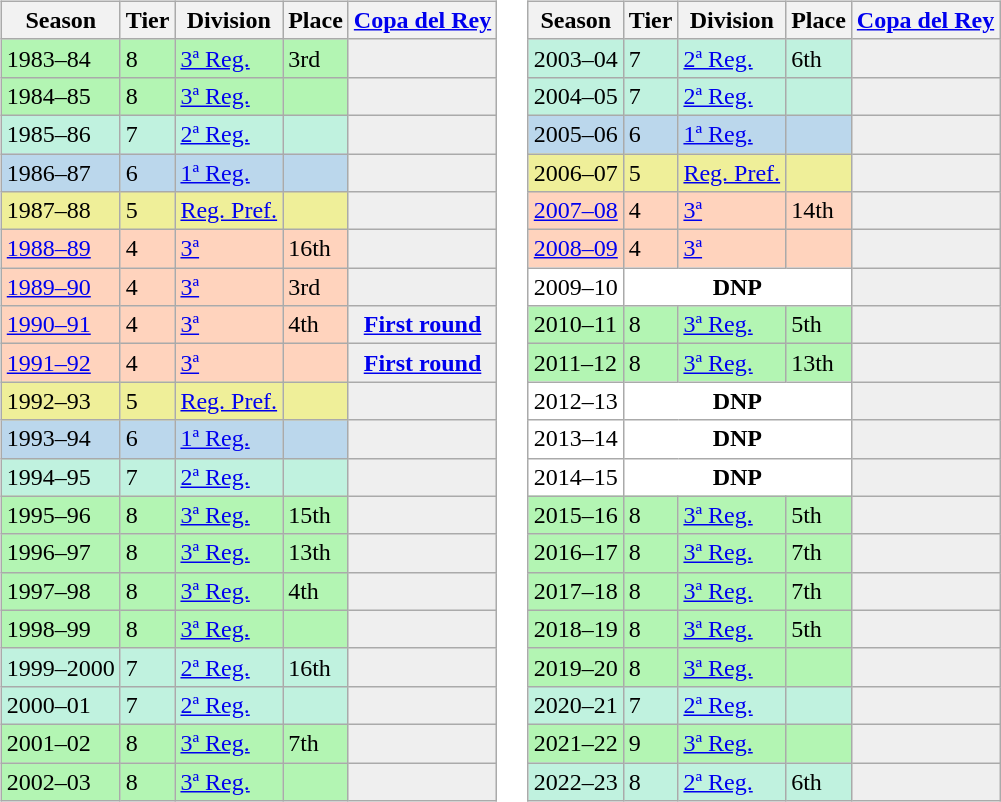<table>
<tr>
<td valign="top" width=0%><br><table class="wikitable">
<tr style="background:#f0f6fa;">
<th>Season</th>
<th>Tier</th>
<th>Division</th>
<th>Place</th>
<th><a href='#'>Copa del Rey</a></th>
</tr>
<tr>
<td style="background:#B3F5B3;">1983–84</td>
<td style="background:#B3F5B3;">8</td>
<td style="background:#B3F5B3;"><a href='#'>3ª Reg.</a></td>
<td style="background:#B3F5B3;">3rd</td>
<th style="background:#efefef;"></th>
</tr>
<tr>
<td style="background:#B3F5B3;">1984–85</td>
<td style="background:#B3F5B3;">8</td>
<td style="background:#B3F5B3;"><a href='#'>3ª Reg.</a></td>
<td style="background:#B3F5B3;"></td>
<th style="background:#efefef;"></th>
</tr>
<tr>
<td style="background:#C0F2DF;">1985–86</td>
<td style="background:#C0F2DF;">7</td>
<td style="background:#C0F2DF;"><a href='#'>2ª Reg.</a></td>
<td style="background:#C0F2DF;"></td>
<th style="background:#efefef;"></th>
</tr>
<tr>
<td style="background:#BBD7EC;">1986–87</td>
<td style="background:#BBD7EC;">6</td>
<td style="background:#BBD7EC;"><a href='#'>1ª Reg.</a></td>
<td style="background:#BBD7EC;"></td>
<th style="background:#efefef;"></th>
</tr>
<tr>
<td style="background:#EFEF99;">1987–88</td>
<td style="background:#EFEF99;">5</td>
<td style="background:#EFEF99;"><a href='#'>Reg. Pref.</a></td>
<td style="background:#EFEF99;"></td>
<th style="background:#efefef;"></th>
</tr>
<tr>
<td style="background:#FFD3BD;"><a href='#'>1988–89</a></td>
<td style="background:#FFD3BD;">4</td>
<td style="background:#FFD3BD;"><a href='#'>3ª</a></td>
<td style="background:#FFD3BD;">16th</td>
<th style="background:#efefef;"></th>
</tr>
<tr>
<td style="background:#FFD3BD;"><a href='#'>1989–90</a></td>
<td style="background:#FFD3BD;">4</td>
<td style="background:#FFD3BD;"><a href='#'>3ª</a></td>
<td style="background:#FFD3BD;">3rd</td>
<th style="background:#efefef;"></th>
</tr>
<tr>
<td style="background:#FFD3BD;"><a href='#'>1990–91</a></td>
<td style="background:#FFD3BD;">4</td>
<td style="background:#FFD3BD;"><a href='#'>3ª</a></td>
<td style="background:#FFD3BD;">4th</td>
<th style="background:#efefef;"><a href='#'>First round</a></th>
</tr>
<tr>
<td style="background:#FFD3BD;"><a href='#'>1991–92</a></td>
<td style="background:#FFD3BD;">4</td>
<td style="background:#FFD3BD;"><a href='#'>3ª</a></td>
<td style="background:#FFD3BD;"></td>
<th style="background:#efefef;"><a href='#'>First round</a></th>
</tr>
<tr>
<td style="background:#EFEF99;">1992–93</td>
<td style="background:#EFEF99;">5</td>
<td style="background:#EFEF99;"><a href='#'>Reg. Pref.</a></td>
<td style="background:#EFEF99;"></td>
<th style="background:#efefef;"></th>
</tr>
<tr>
<td style="background:#BBD7EC;">1993–94</td>
<td style="background:#BBD7EC;">6</td>
<td style="background:#BBD7EC;"><a href='#'>1ª Reg.</a></td>
<td style="background:#BBD7EC;"></td>
<th style="background:#efefef;"></th>
</tr>
<tr>
<td style="background:#C0F2DF;">1994–95</td>
<td style="background:#C0F2DF;">7</td>
<td style="background:#C0F2DF;"><a href='#'>2ª Reg.</a></td>
<td style="background:#C0F2DF;"></td>
<th style="background:#efefef;"></th>
</tr>
<tr>
<td style="background:#B3F5B3;">1995–96</td>
<td style="background:#B3F5B3;">8</td>
<td style="background:#B3F5B3;"><a href='#'>3ª Reg.</a></td>
<td style="background:#B3F5B3;">15th</td>
<th style="background:#efefef;"></th>
</tr>
<tr>
<td style="background:#B3F5B3;">1996–97</td>
<td style="background:#B3F5B3;">8</td>
<td style="background:#B3F5B3;"><a href='#'>3ª Reg.</a></td>
<td style="background:#B3F5B3;">13th</td>
<th style="background:#efefef;"></th>
</tr>
<tr>
<td style="background:#B3F5B3;">1997–98</td>
<td style="background:#B3F5B3;">8</td>
<td style="background:#B3F5B3;"><a href='#'>3ª Reg.</a></td>
<td style="background:#B3F5B3;">4th</td>
<th style="background:#efefef;"></th>
</tr>
<tr>
<td style="background:#B3F5B3;">1998–99</td>
<td style="background:#B3F5B3;">8</td>
<td style="background:#B3F5B3;"><a href='#'>3ª Reg.</a></td>
<td style="background:#B3F5B3;"></td>
<th style="background:#efefef;"></th>
</tr>
<tr>
<td style="background:#C0F2DF;">1999–2000</td>
<td style="background:#C0F2DF;">7</td>
<td style="background:#C0F2DF;"><a href='#'>2ª Reg.</a></td>
<td style="background:#C0F2DF;">16th</td>
<th style="background:#efefef;"></th>
</tr>
<tr>
<td style="background:#C0F2DF;">2000–01</td>
<td style="background:#C0F2DF;">7</td>
<td style="background:#C0F2DF;"><a href='#'>2ª Reg.</a></td>
<td style="background:#C0F2DF;"></td>
<th style="background:#efefef;"></th>
</tr>
<tr>
<td style="background:#B3F5B3;">2001–02</td>
<td style="background:#B3F5B3;">8</td>
<td style="background:#B3F5B3;"><a href='#'>3ª Reg.</a></td>
<td style="background:#B3F5B3;">7th</td>
<th style="background:#efefef;"></th>
</tr>
<tr>
<td style="background:#B3F5B3;">2002–03</td>
<td style="background:#B3F5B3;">8</td>
<td style="background:#B3F5B3;"><a href='#'>3ª Reg.</a></td>
<td style="background:#B3F5B3;"></td>
<th style="background:#efefef;"></th>
</tr>
</table>
</td>
<td valign="top" width=0%><br><table class="wikitable">
<tr style="background:#f0f6fa;">
<th>Season</th>
<th>Tier</th>
<th>Division</th>
<th>Place</th>
<th><a href='#'>Copa del Rey</a></th>
</tr>
<tr>
<td style="background:#C0F2DF;">2003–04</td>
<td style="background:#C0F2DF;">7</td>
<td style="background:#C0F2DF;"><a href='#'>2ª Reg.</a></td>
<td style="background:#C0F2DF;">6th</td>
<th style="background:#efefef;"></th>
</tr>
<tr>
<td style="background:#C0F2DF;">2004–05</td>
<td style="background:#C0F2DF;">7</td>
<td style="background:#C0F2DF;"><a href='#'>2ª Reg.</a></td>
<td style="background:#C0F2DF;"></td>
<th style="background:#efefef;"></th>
</tr>
<tr>
<td style="background:#BBD7EC;">2005–06</td>
<td style="background:#BBD7EC;">6</td>
<td style="background:#BBD7EC;"><a href='#'>1ª Reg.</a></td>
<td style="background:#BBD7EC;"></td>
<th style="background:#efefef;"></th>
</tr>
<tr>
<td style="background:#EFEF99;">2006–07</td>
<td style="background:#EFEF99;">5</td>
<td style="background:#EFEF99;"><a href='#'>Reg. Pref.</a></td>
<td style="background:#EFEF99;"></td>
<th style="background:#efefef;"></th>
</tr>
<tr>
<td style="background:#FFD3BD;"><a href='#'>2007–08</a></td>
<td style="background:#FFD3BD;">4</td>
<td style="background:#FFD3BD;"><a href='#'>3ª</a></td>
<td style="background:#FFD3BD;">14th</td>
<th style="background:#efefef;"></th>
</tr>
<tr>
<td style="background:#FFD3BD;"><a href='#'>2008–09</a></td>
<td style="background:#FFD3BD;">4</td>
<td style="background:#FFD3BD;"><a href='#'>3ª</a></td>
<td style="background:#FFD3BD;"></td>
<td style="background:#efefef;"></td>
</tr>
<tr>
<td style="background:#FFFFFF;">2009–10</td>
<th style="background:#FFFFFF;" colspan="3">DNP</th>
<td style="background:#efefef;"></td>
</tr>
<tr>
<td style="background:#B3F5B3;">2010–11</td>
<td style="background:#B3F5B3;">8</td>
<td style="background:#B3F5B3;"><a href='#'>3ª Reg.</a></td>
<td style="background:#B3F5B3;">5th</td>
<th style="background:#efefef;"></th>
</tr>
<tr>
<td style="background:#B3F5B3;">2011–12</td>
<td style="background:#B3F5B3;">8</td>
<td style="background:#B3F5B3;"><a href='#'>3ª Reg.</a></td>
<td style="background:#B3F5B3;">13th</td>
<th style="background:#efefef;"></th>
</tr>
<tr>
<td style="background:#FFFFFF;">2012–13</td>
<th style="background:#FFFFFF;" colspan="3">DNP</th>
<td style="background:#efefef;"></td>
</tr>
<tr>
<td style="background:#FFFFFF;">2013–14</td>
<th style="background:#FFFFFF;" colspan="3">DNP</th>
<td style="background:#efefef;"></td>
</tr>
<tr>
<td style="background:#FFFFFF;">2014–15</td>
<th style="background:#FFFFFF;" colspan="3">DNP</th>
<td style="background:#efefef;"></td>
</tr>
<tr>
<td style="background:#B3F5B3;">2015–16</td>
<td style="background:#B3F5B3;">8</td>
<td style="background:#B3F5B3;"><a href='#'>3ª Reg.</a></td>
<td style="background:#B3F5B3;">5th</td>
<th style="background:#efefef;"></th>
</tr>
<tr>
<td style="background:#B3F5B3;">2016–17</td>
<td style="background:#B3F5B3;">8</td>
<td style="background:#B3F5B3;"><a href='#'>3ª Reg.</a></td>
<td style="background:#B3F5B3;">7th</td>
<th style="background:#efefef;"></th>
</tr>
<tr>
<td style="background:#B3F5B3;">2017–18</td>
<td style="background:#B3F5B3;">8</td>
<td style="background:#B3F5B3;"><a href='#'>3ª Reg.</a></td>
<td style="background:#B3F5B3;">7th</td>
<th style="background:#efefef;"></th>
</tr>
<tr>
<td style="background:#B3F5B3;">2018–19</td>
<td style="background:#B3F5B3;">8</td>
<td style="background:#B3F5B3;"><a href='#'>3ª Reg.</a></td>
<td style="background:#B3F5B3;">5th</td>
<th style="background:#efefef;"></th>
</tr>
<tr>
<td style="background:#B3F5B3;">2019–20</td>
<td style="background:#B3F5B3;">8</td>
<td style="background:#B3F5B3;"><a href='#'>3ª Reg.</a></td>
<td style="background:#B3F5B3;"></td>
<th style="background:#efefef;"></th>
</tr>
<tr>
<td style="background:#C0F2DF;">2020–21</td>
<td style="background:#C0F2DF;">7</td>
<td style="background:#C0F2DF;"><a href='#'>2ª Reg.</a></td>
<td style="background:#C0F2DF;"></td>
<th style="background:#efefef;"></th>
</tr>
<tr>
<td style="background:#B3F5B3;">2021–22</td>
<td style="background:#B3F5B3;">9</td>
<td style="background:#B3F5B3;"><a href='#'>3ª Reg.</a></td>
<td style="background:#B3F5B3;"></td>
<th style="background:#efefef;"></th>
</tr>
<tr>
<td style="background:#C0F2DF;">2022–23</td>
<td style="background:#C0F2DF;">8</td>
<td style="background:#C0F2DF;"><a href='#'>2ª Reg.</a></td>
<td style="background:#C0F2DF;">6th</td>
<th style="background:#efefef;"></th>
</tr>
</table>
</td>
</tr>
</table>
